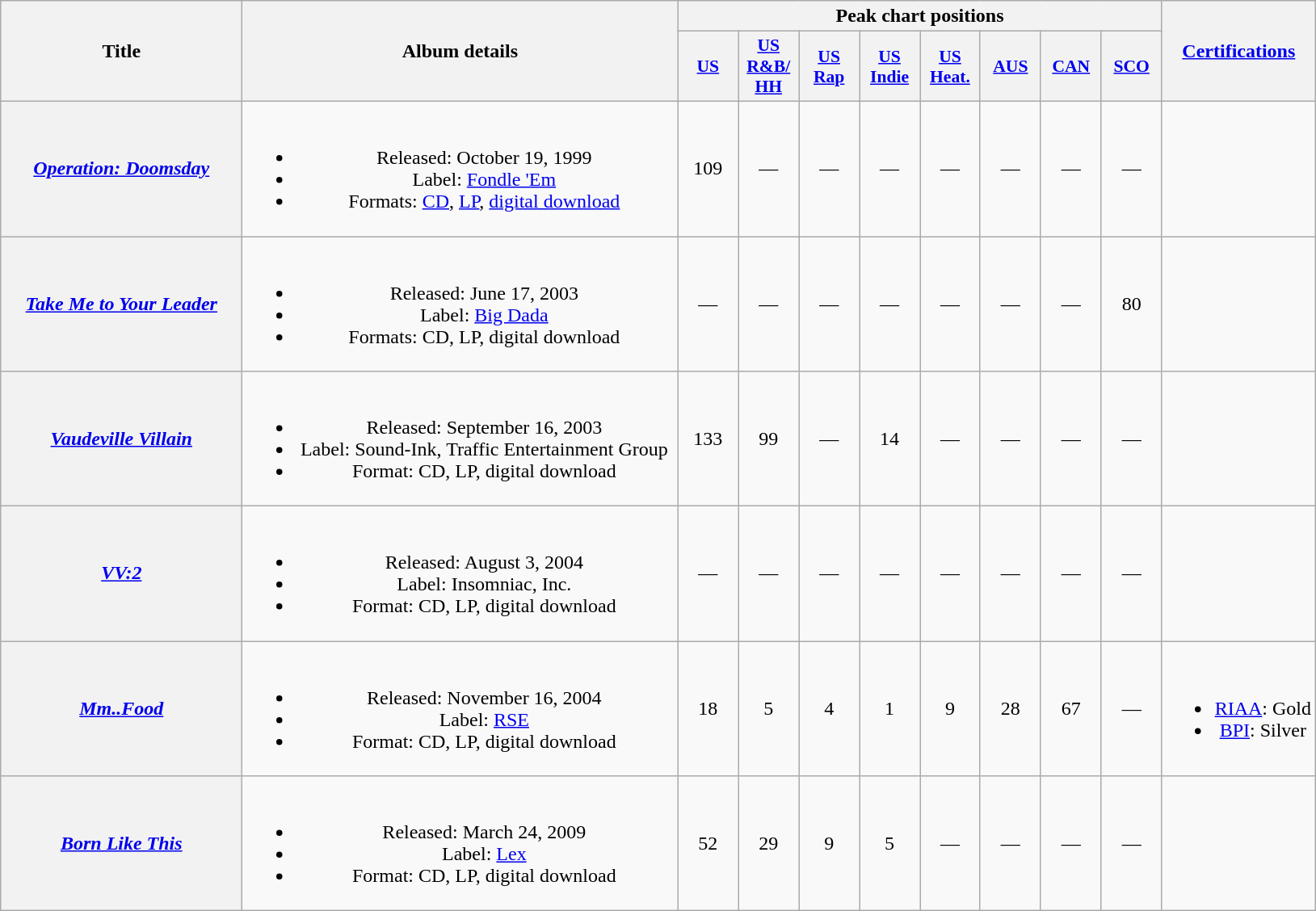<table class="wikitable mw-collapsible plainrowheaders" style="text-align:center;">
<tr>
<th scope="col" rowspan="2" style="width:12em;">Title</th>
<th scope="col" rowspan="2" style="width:22em;">Album details</th>
<th scope="col" colspan="8">Peak chart positions</th>
<th scope="col" rowspan="2"><a href='#'>Certifications</a></th>
</tr>
<tr>
<th scope="col" style="width:3em;font-size:90%;"><a href='#'>US</a><br></th>
<th scope="col" style="width:3em;font-size:90%;"><a href='#'>US<br>R&B/<br>HH</a><br></th>
<th scope="col" style="width:3em;font-size:90%;"><a href='#'>US<br>Rap</a><br></th>
<th scope="col" style="width:3em;font-size:90%;"><a href='#'>US<br>Indie</a><br></th>
<th scope="col" style="width:3em;font-size:90%;"><a href='#'>US<br>Heat.</a><br></th>
<th scope="col" style="width:3em;font-size:90%;"><a href='#'>AUS</a><br></th>
<th scope="col" style="width:3em;font-size:90%;"><a href='#'>CAN</a><br></th>
<th scope="col" style="width:3em;font-size:90%;"><a href='#'>SCO</a></th>
</tr>
<tr>
<th scope="row"><em><a href='#'>Operation: Doomsday</a></em></th>
<td><br><ul><li>Released: October 19, 1999</li><li>Label: <a href='#'>Fondle 'Em</a></li><li>Formats: <a href='#'>CD</a>, <a href='#'>LP</a>, <a href='#'>digital download</a></li></ul></td>
<td>109<br></td>
<td>—</td>
<td>—</td>
<td>—</td>
<td>—</td>
<td>—</td>
<td>—</td>
<td>—</td>
<td></td>
</tr>
<tr>
<th scope="row"><em><a href='#'>Take Me to Your Leader</a></em><br></th>
<td><br><ul><li>Released: June 17, 2003</li><li>Label: <a href='#'>Big Dada</a></li><li>Formats: CD, LP, digital download</li></ul></td>
<td>—</td>
<td>—</td>
<td>—</td>
<td>—</td>
<td>—</td>
<td>—</td>
<td>—</td>
<td>80</td>
<td></td>
</tr>
<tr>
<th scope="row"><em><a href='#'>Vaudeville Villain</a></em><br></th>
<td><br><ul><li>Released: September 16, 2003</li><li>Label: Sound-Ink, Traffic Entertainment Group</li><li>Format: CD, LP, digital download</li></ul></td>
<td>133</td>
<td>99</td>
<td>—</td>
<td>14</td>
<td>—</td>
<td>—</td>
<td>—</td>
<td>—</td>
<td></td>
</tr>
<tr>
<th scope="row"><em><a href='#'>VV:2</a></em><br></th>
<td><br><ul><li>Released: August 3, 2004</li><li>Label: Insomniac, Inc.</li><li>Format: CD, LP, digital download</li></ul></td>
<td>—</td>
<td>—</td>
<td>—</td>
<td>—</td>
<td>—</td>
<td>—</td>
<td>—</td>
<td>—</td>
<td></td>
</tr>
<tr>
<th scope="row"><em><a href='#'>Mm..Food</a></em></th>
<td><br><ul><li>Released: November 16, 2004</li><li>Label: <a href='#'>RSE</a></li><li>Format: CD, LP, digital download</li></ul></td>
<td>18</td>
<td>5</td>
<td>4</td>
<td>1</td>
<td>9</td>
<td>28</td>
<td>67</td>
<td>—</td>
<td><br><ul><li><a href='#'>RIAA</a>: Gold</li><li><a href='#'>BPI</a>: Silver</li></ul></td>
</tr>
<tr>
<th scope="row"><em><a href='#'>Born Like This</a></em><br></th>
<td><br><ul><li>Released: March 24, 2009</li><li>Label: <a href='#'>Lex</a></li><li>Format: CD, LP, digital download</li></ul></td>
<td>52</td>
<td>29</td>
<td>9</td>
<td>5</td>
<td>—</td>
<td>—</td>
<td>—</td>
<td>—</td>
<td></td>
</tr>
</table>
